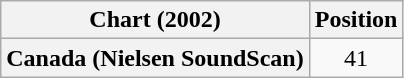<table class="wikitable plainrowheaders">
<tr>
<th>Chart (2002)</th>
<th>Position</th>
</tr>
<tr>
<th scope="row">Canada (Nielsen SoundScan)</th>
<td style="text-align:center;">41</td>
</tr>
</table>
